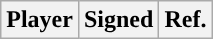<table class="wikitable sortable sortable" style="text-align: center">
<tr>
<th>Player</th>
<th>Signed</th>
<th>Ref.</th>
</tr>
</table>
